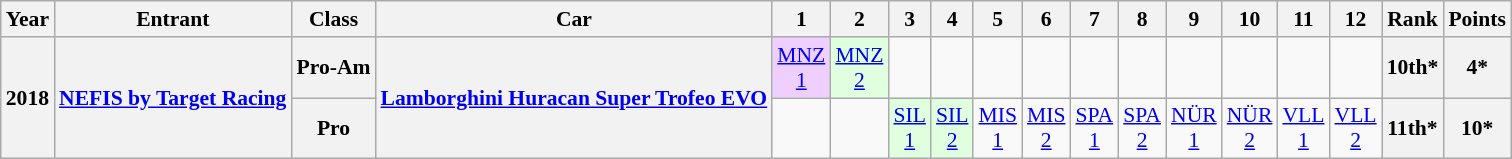<table class="wikitable" style="text-align:center; font-size:90%">
<tr>
<th>Year</th>
<th>Entrant</th>
<th>Class</th>
<th>Car</th>
<th>1</th>
<th>2</th>
<th>3</th>
<th>4</th>
<th>5</th>
<th>6</th>
<th>7</th>
<th>8</th>
<th>9</th>
<th>10</th>
<th>11</th>
<th>12</th>
<th>Rank</th>
<th>Points</th>
</tr>
<tr>
<th rowspan=2>2018</th>
<th rowspan=2><a href='#'>NEFIS by Target Racing</a></th>
<th>Pro-Am</th>
<th rowspan=2><a href='#'>Lamborghini Huracan Super Trofeo EVO</a></th>
<td style="background:#efcfff;"><a href='#'>MNZ<br>1</a><br></td>
<td style="background:#dfffdf;"><a href='#'>MNZ<br>2</a><br></td>
<td></td>
<td></td>
<td></td>
<td></td>
<td></td>
<td></td>
<td></td>
<td></td>
<td></td>
<td></td>
<th>10th*</th>
<th>4*</th>
</tr>
<tr>
<th>Pro</th>
<td></td>
<td></td>
<td style="background:#dfffdf;"><a href='#'>SIL<br>1</a><br></td>
<td style="background:#dfffdf;"><a href='#'>SIL<br>2</a><br></td>
<td style="background:#;"><a href='#'>MIS<br>1</a><br></td>
<td style="background:#;"><a href='#'>MIS<br>2</a><br></td>
<td style="background:#;"><a href='#'>SPA<br>1</a><br></td>
<td style="background:#;"><a href='#'>SPA<br>2</a><br></td>
<td style="background:#;"><a href='#'>NÜR<br>1</a><br></td>
<td style="background:#;"><a href='#'>NÜR<br>2</a><br></td>
<td style="background:#;"><a href='#'>VLL<br>1</a><br></td>
<td style="background:#;"><a href='#'>VLL<br>2</a><br></td>
<th>11th*</th>
<th>10*</th>
</tr>
</table>
